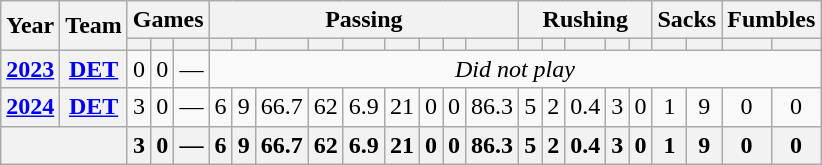<table class="wikitable" style="text-align:center;">
<tr>
<th rowspan="2">Year</th>
<th rowspan="2">Team</th>
<th colspan="3">Games</th>
<th colspan="9">Passing</th>
<th colspan="5">Rushing</th>
<th colspan="2">Sacks</th>
<th colspan="2">Fumbles</th>
</tr>
<tr>
<th></th>
<th></th>
<th></th>
<th></th>
<th></th>
<th></th>
<th></th>
<th></th>
<th></th>
<th></th>
<th></th>
<th></th>
<th></th>
<th></th>
<th></th>
<th></th>
<th></th>
<th></th>
<th></th>
<th></th>
<th></th>
</tr>
<tr>
<th><a href='#'>2023</a></th>
<th><a href='#'>DET</a></th>
<td>0</td>
<td>0</td>
<td>—</td>
<td colspan="19"><em>Did not play</em></td>
</tr>
<tr>
<th><a href='#'>2024</a></th>
<th><a href='#'>DET</a></th>
<td>3</td>
<td>0</td>
<td>—</td>
<td>6</td>
<td>9</td>
<td>66.7</td>
<td>62</td>
<td>6.9</td>
<td>21</td>
<td>0</td>
<td>0</td>
<td>86.3</td>
<td>5</td>
<td>2</td>
<td>0.4</td>
<td>3</td>
<td>0</td>
<td>1</td>
<td>9</td>
<td>0</td>
<td>0</td>
</tr>
<tr>
<th colspan="2"></th>
<th>3</th>
<th>0</th>
<th>—</th>
<th>6</th>
<th>9</th>
<th>66.7</th>
<th>62</th>
<th>6.9</th>
<th>21</th>
<th>0</th>
<th>0</th>
<th>86.3</th>
<th>5</th>
<th>2</th>
<th>0.4</th>
<th>3</th>
<th>0</th>
<th>1</th>
<th>9</th>
<th>0</th>
<th>0</th>
</tr>
</table>
